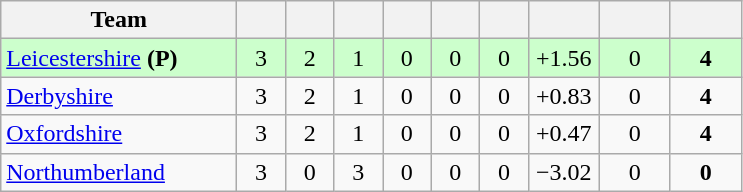<table class="wikitable" style="text-align:center">
<tr>
<th width="150">Team</th>
<th width="25"></th>
<th width="25"></th>
<th width="25"></th>
<th width="25"></th>
<th width="25"></th>
<th width="25"></th>
<th width="40"></th>
<th width="40"></th>
<th width="40"></th>
</tr>
<tr style="background:#cfc">
<td style="text-align:left"><a href='#'>Leicestershire</a> <strong>(P)</strong></td>
<td>3</td>
<td>2</td>
<td>1</td>
<td>0</td>
<td>0</td>
<td>0</td>
<td>+1.56</td>
<td>0</td>
<td><strong>4</strong></td>
</tr>
<tr>
<td style="text-align:left"><a href='#'>Derbyshire</a></td>
<td>3</td>
<td>2</td>
<td>1</td>
<td>0</td>
<td>0</td>
<td>0</td>
<td>+0.83</td>
<td>0</td>
<td><strong>4</strong></td>
</tr>
<tr>
<td style="text-align:left"><a href='#'>Oxfordshire</a></td>
<td>3</td>
<td>2</td>
<td>1</td>
<td>0</td>
<td>0</td>
<td>0</td>
<td>+0.47</td>
<td>0</td>
<td><strong>4</strong></td>
</tr>
<tr>
<td style="text-align:left"><a href='#'>Northumberland</a></td>
<td>3</td>
<td>0</td>
<td>3</td>
<td>0</td>
<td>0</td>
<td>0</td>
<td>−3.02</td>
<td>0</td>
<td><strong>0</strong></td>
</tr>
</table>
